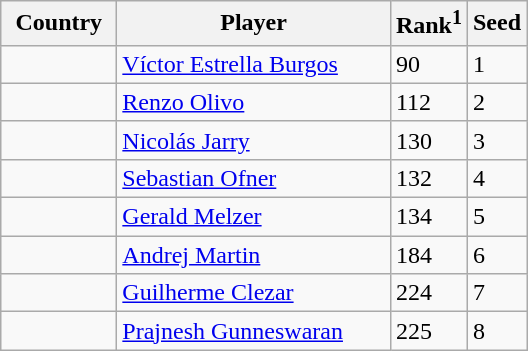<table class="sortable wikitable">
<tr>
<th width="70">Country</th>
<th width="175">Player</th>
<th>Rank<sup>1</sup></th>
<th>Seed</th>
</tr>
<tr>
<td></td>
<td><a href='#'>Víctor Estrella Burgos</a></td>
<td>90</td>
<td>1</td>
</tr>
<tr>
<td></td>
<td><a href='#'>Renzo Olivo</a></td>
<td>112</td>
<td>2</td>
</tr>
<tr>
<td></td>
<td><a href='#'>Nicolás Jarry</a></td>
<td>130</td>
<td>3</td>
</tr>
<tr>
<td></td>
<td><a href='#'>Sebastian Ofner</a></td>
<td>132</td>
<td>4</td>
</tr>
<tr>
<td></td>
<td><a href='#'>Gerald Melzer</a></td>
<td>134</td>
<td>5</td>
</tr>
<tr>
<td></td>
<td><a href='#'>Andrej Martin</a></td>
<td>184</td>
<td>6</td>
</tr>
<tr>
<td></td>
<td><a href='#'>Guilherme Clezar</a></td>
<td>224</td>
<td>7</td>
</tr>
<tr>
<td></td>
<td><a href='#'>Prajnesh Gunneswaran</a></td>
<td>225</td>
<td>8</td>
</tr>
</table>
